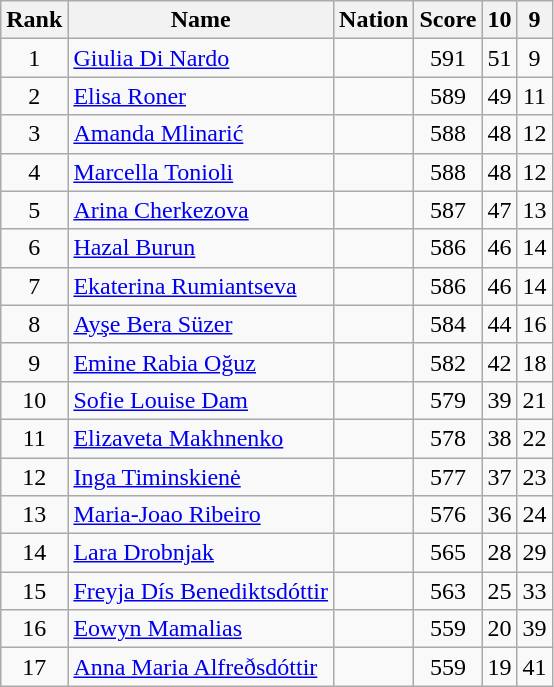<table class="wikitable sortable" style="text-align:center">
<tr>
<th>Rank</th>
<th>Name</th>
<th>Nation</th>
<th>Score</th>
<th>10</th>
<th>9</th>
</tr>
<tr>
<td>1</td>
<td align=left><a href='#'>Giulia Di Nardo</a></td>
<td align=left></td>
<td>591</td>
<td>51</td>
<td>9</td>
</tr>
<tr>
<td>2</td>
<td align=left><a href='#'>Elisa Roner</a></td>
<td align=left></td>
<td>589</td>
<td>49</td>
<td>11</td>
</tr>
<tr>
<td>3</td>
<td align=left><a href='#'>Amanda Mlinarić</a></td>
<td align=left></td>
<td>588</td>
<td>48</td>
<td>12</td>
</tr>
<tr>
<td>4</td>
<td align=left><a href='#'>Marcella Tonioli</a></td>
<td align=left></td>
<td>588</td>
<td>48</td>
<td>12</td>
</tr>
<tr>
<td>5</td>
<td align=left><a href='#'>Arina Cherkezova</a></td>
<td align=left></td>
<td>587</td>
<td>47</td>
<td>13</td>
</tr>
<tr>
<td>6</td>
<td align=left><a href='#'>Hazal Burun</a></td>
<td align=left></td>
<td>586</td>
<td>46</td>
<td>14</td>
</tr>
<tr>
<td>7</td>
<td align=left><a href='#'>Ekaterina Rumiantseva</a></td>
<td align=left></td>
<td>586</td>
<td>46</td>
<td>14</td>
</tr>
<tr>
<td>8</td>
<td align=left><a href='#'>Ayşe Bera Süzer</a></td>
<td align=left></td>
<td>584</td>
<td>44</td>
<td>16</td>
</tr>
<tr>
<td>9</td>
<td align=left><a href='#'>Emine Rabia Oğuz</a></td>
<td align=left></td>
<td>582</td>
<td>42</td>
<td>18</td>
</tr>
<tr>
<td>10</td>
<td align=left><a href='#'>Sofie Louise Dam</a></td>
<td align=left></td>
<td>579</td>
<td>39</td>
<td>21</td>
</tr>
<tr>
<td>11</td>
<td align=left><a href='#'>Elizaveta Makhnenko</a></td>
<td align=left></td>
<td>578</td>
<td>38</td>
<td>22</td>
</tr>
<tr>
<td>12</td>
<td align=left><a href='#'>Inga Timinskienė</a></td>
<td align=left></td>
<td>577</td>
<td>37</td>
<td>23</td>
</tr>
<tr>
<td>13</td>
<td align=left><a href='#'>Maria-Joao Ribeiro</a></td>
<td align=left></td>
<td>576</td>
<td>36</td>
<td>24</td>
</tr>
<tr>
<td>14</td>
<td align=left><a href='#'>Lara Drobnjak</a></td>
<td align=left></td>
<td>565</td>
<td>28</td>
<td>29</td>
</tr>
<tr>
<td>15</td>
<td align=left><a href='#'>Freyja Dís Benediktsdóttir</a></td>
<td align=left></td>
<td>563</td>
<td>25</td>
<td>33</td>
</tr>
<tr>
<td>16</td>
<td align=left><a href='#'>Eowyn Mamalias</a></td>
<td align=left></td>
<td>559</td>
<td>20</td>
<td>39</td>
</tr>
<tr>
<td>17</td>
<td align=left><a href='#'>Anna Maria Alfreðsdóttir</a></td>
<td align=left></td>
<td>559</td>
<td>19</td>
<td>41</td>
</tr>
</table>
